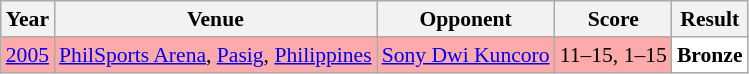<table class="sortable wikitable" style="font-size: 90%;">
<tr>
<th>Year</th>
<th>Venue</th>
<th>Opponent</th>
<th>Score</th>
<th>Result</th>
</tr>
<tr style="background:#FFAAAA">
<td align="center"><a href='#'>2005</a></td>
<td align="left"><a href='#'>PhilSports Arena</a>, <a href='#'>Pasig</a>, <a href='#'>Philippines</a></td>
<td align="left"> <a href='#'>Sony Dwi Kuncoro</a></td>
<td align="left">11–15, 1–15</td>
<td style="text-align:left; background:white"> <strong>Bronze</strong></td>
</tr>
</table>
